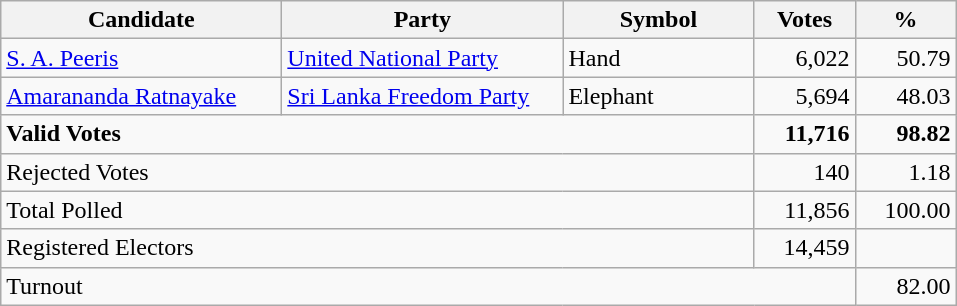<table class="wikitable" border="1" style="text-align:right;">
<tr>
<th align=left width="180">Candidate</th>
<th align=left width="180">Party</th>
<th align=left width="120">Symbol</th>
<th align=left width="60">Votes</th>
<th align=left width="60">%</th>
</tr>
<tr>
<td align=left><a href='#'>S. A. Peeris</a></td>
<td align=left><a href='#'>United National Party</a></td>
<td align=left>Hand</td>
<td>6,022</td>
<td>50.79</td>
</tr>
<tr>
<td align=left><a href='#'>Amarananda Ratnayake</a></td>
<td align=left><a href='#'>Sri Lanka Freedom Party</a></td>
<td align=left>Elephant</td>
<td>5,694</td>
<td>48.03</td>
</tr>
<tr>
<td align=left colspan=3><strong>Valid Votes</strong></td>
<td><strong>11,716</strong></td>
<td><strong>98.82</strong></td>
</tr>
<tr>
<td align=left colspan=3>Rejected Votes</td>
<td>140</td>
<td>1.18</td>
</tr>
<tr>
<td align=left colspan=3>Total Polled</td>
<td>11,856</td>
<td>100.00</td>
</tr>
<tr>
<td align=left colspan=3>Registered Electors</td>
<td>14,459</td>
<td></td>
</tr>
<tr>
<td align=left colspan=4>Turnout</td>
<td>82.00</td>
</tr>
</table>
